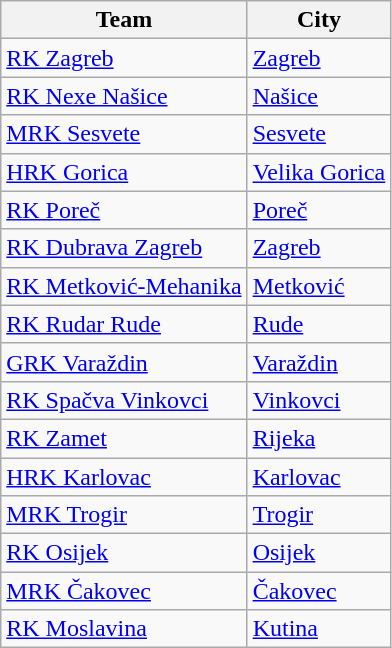<table class="wikitable sortable">
<tr>
<th>Team</th>
<th>City</th>
</tr>
<tr>
<td><a href='#'>RK Zagreb</a></td>
<td><a href='#'>Zagreb</a></td>
</tr>
<tr>
<td><a href='#'>RK Nexe Našice</a></td>
<td><a href='#'>Našice</a></td>
</tr>
<tr>
<td><a href='#'>MRK Sesvete</a></td>
<td><a href='#'>Sesvete</a></td>
</tr>
<tr>
<td><a href='#'>HRK Gorica</a></td>
<td><a href='#'>Velika Gorica</a></td>
</tr>
<tr>
<td><a href='#'>RK Poreč</a></td>
<td><a href='#'>Poreč</a></td>
</tr>
<tr>
<td><a href='#'>RK Dubrava Zagreb</a></td>
<td><a href='#'>Zagreb</a></td>
</tr>
<tr>
<td><a href='#'>RK Metković-Mehanika</a></td>
<td><a href='#'>Metković</a></td>
</tr>
<tr>
<td><a href='#'>RK Rudar Rude</a></td>
<td><a href='#'>Rude</a></td>
</tr>
<tr>
<td><a href='#'>GRK Varaždin</a></td>
<td><a href='#'>Varaždin</a></td>
</tr>
<tr>
<td><a href='#'>RK Spačva Vinkovci</a></td>
<td><a href='#'>Vinkovci</a></td>
</tr>
<tr>
<td><a href='#'>RK Zamet</a></td>
<td><a href='#'>Rijeka</a></td>
</tr>
<tr>
<td><a href='#'>HRK Karlovac</a></td>
<td><a href='#'>Karlovac</a></td>
</tr>
<tr>
<td><a href='#'>MRK Trogir</a></td>
<td><a href='#'>Trogir</a></td>
</tr>
<tr>
<td><a href='#'>RK Osijek</a></td>
<td><a href='#'>Osijek</a></td>
</tr>
<tr>
<td><a href='#'>MRK Čakovec</a></td>
<td><a href='#'>Čakovec</a></td>
</tr>
<tr>
<td><a href='#'>RK Moslavina</a></td>
<td><a href='#'>Kutina</a></td>
</tr>
</table>
